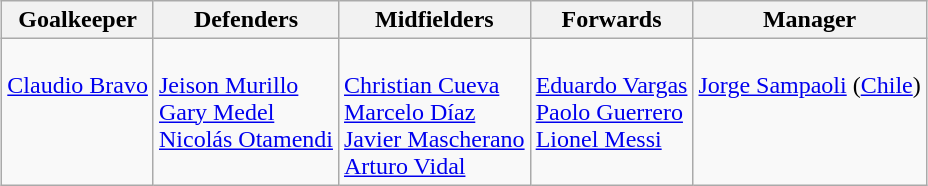<table class="wikitable" style="mArgin: 0 auto;">
<tr>
<th>Goalkeeper</th>
<th>Defenders</th>
<th>Midfielders</th>
<th>Forwards</th>
<th>Manager</th>
</tr>
<tr>
<td valign=top><br> <a href='#'>Claudio Bravo</a></td>
<td valign=top><br> <a href='#'>Jeison Murillo</a><br>
 <a href='#'>Gary Medel</a><br>
 <a href='#'>Nicolás Otamendi</a></td>
<td valign=top><br> <a href='#'>Christian Cueva</a><br>
 <a href='#'>Marcelo Díaz</a><br>
 <a href='#'>Javier Mascherano</a><br>
 <a href='#'>Arturo Vidal</a></td>
<td valign=top><br> <a href='#'>Eduardo Vargas</a><br>
 <a href='#'>Paolo Guerrero</a><br>
 <a href='#'>Lionel Messi</a></td>
<td valign=top><br> <a href='#'>Jorge Sampaoli</a> (<a href='#'>Chile</a>)</td>
</tr>
</table>
